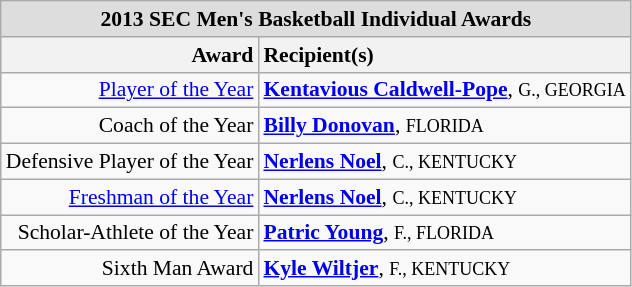<table class="wikitable" style="white-space:nowrap; font-size:90%;">
<tr>
<td colspan="7" style="text-align:center; background:#ddd;"><strong>2013 SEC Men's Basketball Individual Awards</strong></td>
</tr>
<tr>
<th style="text-align:right;">Award</th>
<th style="text-align:left;">Recipient(s)</th>
</tr>
<tr>
<td style="text-align:right;"><a href='#'>Player of the Year</a></td>
<td style="text-align:left;"><strong><a href='#'>Kentavious Caldwell-Pope</a></strong>, <small>G., GEORGIA</small><br></td>
</tr>
<tr>
<td style="text-align:right;">Coach of the Year</td>
<td style="text-align:left;"><strong><a href='#'>Billy Donovan</a></strong>, <small>FLORIDA</small><br></td>
</tr>
<tr>
<td style="text-align:right;">Defensive Player of the Year</td>
<td style="text-align:left;"><strong><a href='#'>Nerlens Noel</a></strong>, <small>C., KENTUCKY</small><br></td>
</tr>
<tr>
<td style="text-align:right;"><a href='#'>Freshman of the Year</a></td>
<td style="text-align:left;"><strong><a href='#'>Nerlens Noel</a></strong>, <small>C., KENTUCKY</small><br></td>
</tr>
<tr>
<td style="text-align:right;">Scholar-Athlete of the Year</td>
<td style="text-align:left;"><strong><a href='#'>Patric Young</a></strong>, <small>F., FLORIDA</small><br></td>
</tr>
<tr>
<td style="text-align:right;">Sixth Man Award</td>
<td style="text-align:left;"><strong><a href='#'>Kyle Wiltjer</a></strong>, <small>F., KENTUCKY</small><br></td>
</tr>
</table>
